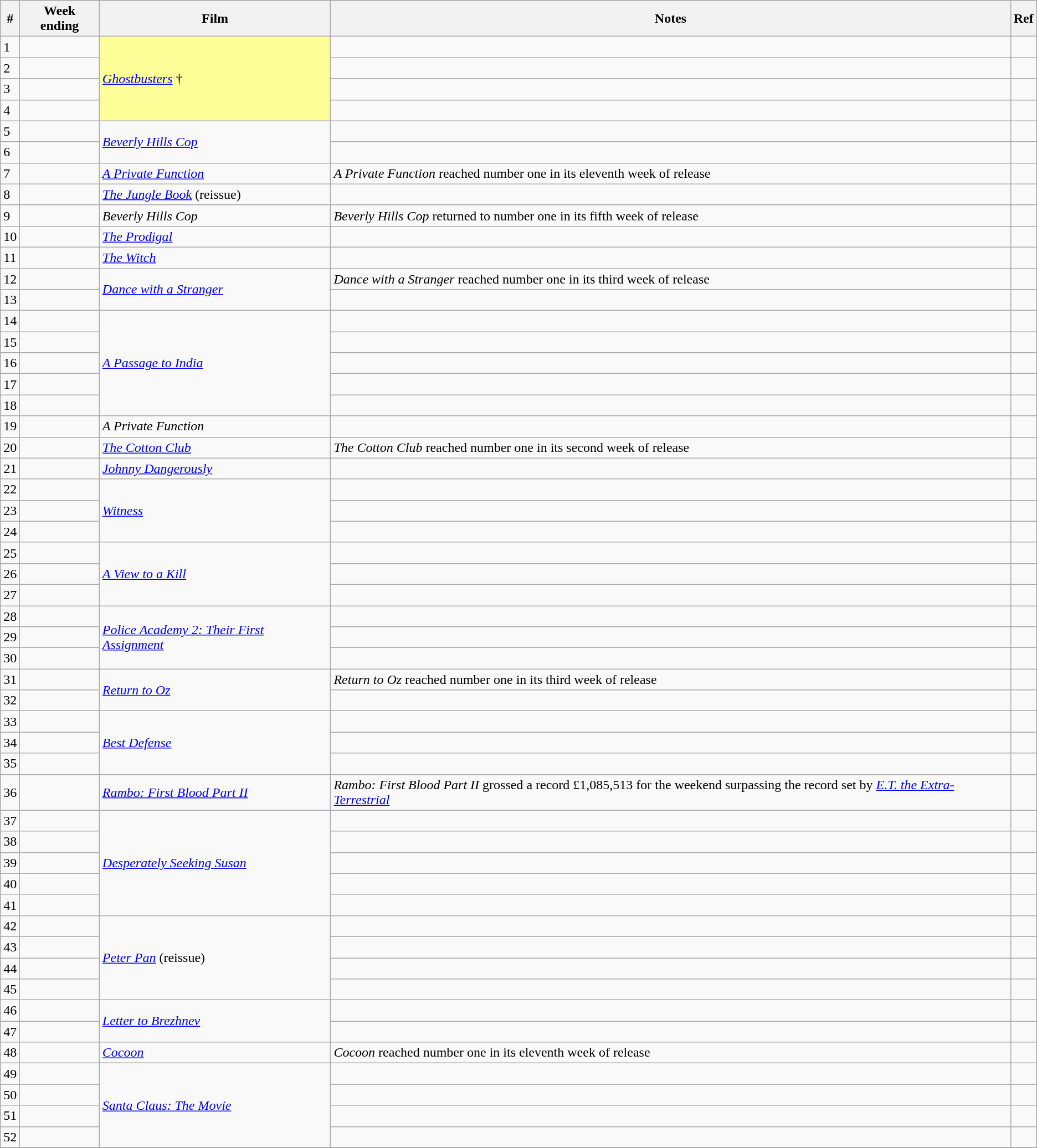<table class="wikitable sortable">
<tr>
<th abbr="Week">#</th>
<th abbr="Date">Week ending</th>
<th>Film</th>
<th>Notes</th>
<th>Ref</th>
</tr>
<tr>
<td>1</td>
<td></td>
<td rowspan="4" style="background-color:#FFFF99"><em><a href='#'>Ghostbusters</a></em> †</td>
<td></td>
<td></td>
</tr>
<tr>
<td>2</td>
<td></td>
<td></td>
<td></td>
</tr>
<tr>
<td>3</td>
<td></td>
<td></td>
<td></td>
</tr>
<tr>
<td>4</td>
<td></td>
<td></td>
<td></td>
</tr>
<tr>
<td>5</td>
<td></td>
<td rowspan="2"><em><a href='#'>Beverly Hills Cop</a></em></td>
<td></td>
<td></td>
</tr>
<tr>
<td>6</td>
<td></td>
<td></td>
<td></td>
</tr>
<tr>
<td>7</td>
<td></td>
<td><em><a href='#'>A Private Function</a></em></td>
<td><em>A Private Function</em> reached number one in its eleventh week of release</td>
<td></td>
</tr>
<tr>
<td>8</td>
<td></td>
<td><em><a href='#'>The Jungle Book</a></em> (reissue)</td>
<td></td>
<td></td>
</tr>
<tr>
<td>9</td>
<td></td>
<td><em>Beverly Hills Cop</em></td>
<td><em>Beverly Hills Cop</em> returned to number one in its fifth week of release</td>
<td></td>
</tr>
<tr>
<td>10</td>
<td></td>
<td><em><a href='#'>The Prodigal</a></em></td>
<td></td>
<td></td>
</tr>
<tr>
<td>11</td>
<td></td>
<td><em><a href='#'>The Witch</a></em></td>
<td></td>
<td></td>
</tr>
<tr>
<td>12</td>
<td></td>
<td rowspan="2"><em><a href='#'>Dance with a Stranger</a></em></td>
<td><em>Dance with a Stranger</em> reached number one in its third week of release</td>
<td></td>
</tr>
<tr>
<td>13</td>
<td></td>
<td></td>
<td></td>
</tr>
<tr>
<td>14</td>
<td></td>
<td rowspan="5"><em><a href='#'>A Passage to India</a></em></td>
<td></td>
<td></td>
</tr>
<tr>
<td>15</td>
<td></td>
<td></td>
<td></td>
</tr>
<tr>
<td>16</td>
<td></td>
<td></td>
<td></td>
</tr>
<tr>
<td>17</td>
<td></td>
<td></td>
<td></td>
</tr>
<tr>
<td>18</td>
<td></td>
<td></td>
<td></td>
</tr>
<tr>
<td>19</td>
<td></td>
<td><em>A Private Function</em></td>
<td></td>
<td></td>
</tr>
<tr>
<td>20</td>
<td></td>
<td><em><a href='#'>The Cotton Club</a></em></td>
<td><em>The Cotton Club</em> reached number one in its second week of release</td>
<td></td>
</tr>
<tr>
<td>21</td>
<td></td>
<td><em><a href='#'>Johnny Dangerously</a></em></td>
<td></td>
<td></td>
</tr>
<tr>
<td>22</td>
<td></td>
<td rowspan="3"><em><a href='#'>Witness</a></em></td>
<td></td>
<td></td>
</tr>
<tr>
<td>23</td>
<td></td>
<td></td>
<td></td>
</tr>
<tr>
<td>24</td>
<td></td>
<td></td>
<td></td>
</tr>
<tr>
<td>25</td>
<td></td>
<td rowspan="3"><em><a href='#'>A View to a Kill</a></em></td>
<td></td>
<td></td>
</tr>
<tr>
<td>26</td>
<td></td>
<td></td>
<td></td>
</tr>
<tr>
<td>27</td>
<td></td>
<td></td>
<td></td>
</tr>
<tr>
<td>28</td>
<td></td>
<td rowspan="3"><em><a href='#'>Police Academy 2: Their First Assignment</a></em></td>
<td></td>
<td></td>
</tr>
<tr>
<td>29</td>
<td></td>
<td></td>
<td></td>
</tr>
<tr>
<td>30</td>
<td></td>
<td></td>
<td></td>
</tr>
<tr>
<td>31</td>
<td></td>
<td rowspan="2"><em><a href='#'>Return to Oz</a></em></td>
<td><em>Return to Oz</em> reached number one in its third week of release</td>
<td></td>
</tr>
<tr>
<td>32</td>
<td></td>
<td></td>
<td></td>
</tr>
<tr>
<td>33</td>
<td></td>
<td rowspan="3"><em><a href='#'>Best Defense</a></em></td>
<td></td>
<td></td>
</tr>
<tr>
<td>34</td>
<td></td>
<td></td>
<td></td>
</tr>
<tr>
<td>35</td>
<td></td>
<td></td>
<td></td>
</tr>
<tr>
<td>36</td>
<td></td>
<td><em><a href='#'>Rambo: First Blood Part II</a></em></td>
<td><em>Rambo: First Blood Part II</em> grossed a record £1,085,513 for the weekend surpassing the record set by <em><a href='#'>E.T. the Extra-Terrestrial</a></em></td>
<td></td>
</tr>
<tr>
<td>37</td>
<td></td>
<td rowspan="5"><em><a href='#'>Desperately Seeking Susan</a></em></td>
<td></td>
<td></td>
</tr>
<tr>
<td>38</td>
<td></td>
<td></td>
<td></td>
</tr>
<tr>
<td>39</td>
<td></td>
<td></td>
<td></td>
</tr>
<tr>
<td>40</td>
<td></td>
<td></td>
<td></td>
</tr>
<tr>
<td>41</td>
<td></td>
<td></td>
<td></td>
</tr>
<tr>
<td>42</td>
<td></td>
<td rowspan="4"><em><a href='#'>Peter Pan</a></em> (reissue)</td>
<td></td>
<td></td>
</tr>
<tr>
<td>43</td>
<td></td>
<td></td>
<td></td>
</tr>
<tr>
<td>44</td>
<td></td>
<td></td>
<td></td>
</tr>
<tr>
<td>45</td>
<td></td>
<td></td>
<td></td>
</tr>
<tr>
<td>46</td>
<td></td>
<td rowspan="2"><em><a href='#'>Letter to Brezhnev</a></em></td>
<td></td>
<td></td>
</tr>
<tr>
<td>47</td>
<td></td>
<td></td>
<td></td>
</tr>
<tr>
<td>48</td>
<td></td>
<td><em><a href='#'>Cocoon</a></em></td>
<td><em>Cocoon</em> reached number one in its eleventh week of release</td>
<td></td>
</tr>
<tr>
<td>49</td>
<td></td>
<td rowspan="4"><em><a href='#'>Santa Claus: The Movie</a></em></td>
<td></td>
<td></td>
</tr>
<tr>
<td>50</td>
<td></td>
<td></td>
<td></td>
</tr>
<tr>
<td>51</td>
<td></td>
<td></td>
<td></td>
</tr>
<tr>
<td>52</td>
<td></td>
<td></td>
<td></td>
</tr>
<tr>
</tr>
</table>
